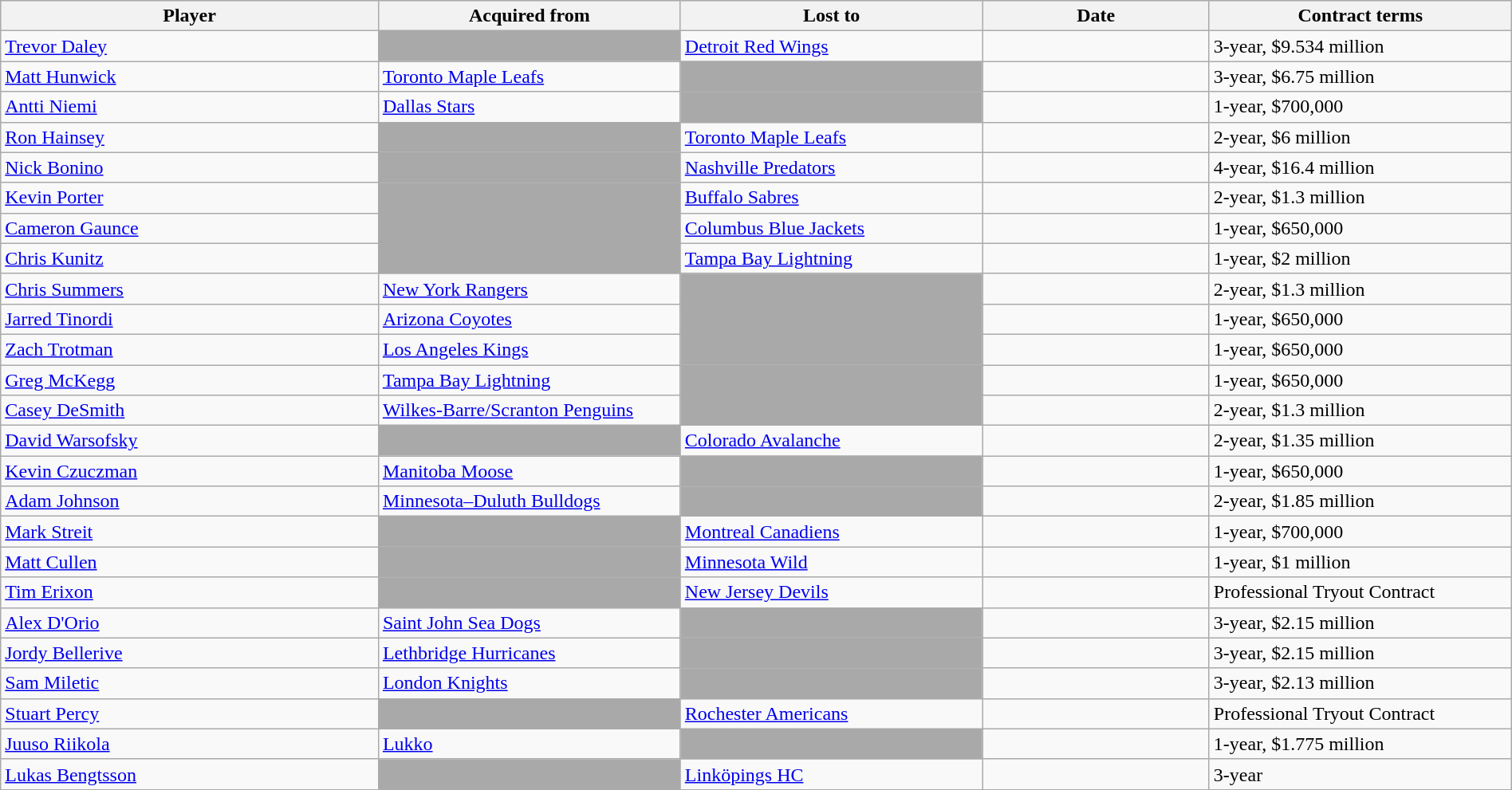<table class="wikitable" style="width:100%;">
<tr style="text-align:center; background:#ddd;">
<th style="width:25%;">Player</th>
<th style="width:20%;">Acquired from</th>
<th style="width:20%;">Lost to</th>
<th style="width:15%;">Date</th>
<th style="width:20%;">Contract terms</th>
</tr>
<tr>
<td><a href='#'>Trevor Daley</a></td>
<td style="background:darkgray;"></td>
<td><a href='#'>Detroit Red Wings</a></td>
<td></td>
<td>3-year, $9.534 million</td>
</tr>
<tr>
<td><a href='#'>Matt Hunwick</a></td>
<td><a href='#'>Toronto Maple Leafs</a></td>
<td style="background:darkgray;"></td>
<td></td>
<td>3-year, $6.75 million</td>
</tr>
<tr>
<td><a href='#'>Antti Niemi</a></td>
<td><a href='#'>Dallas Stars</a></td>
<td style="background:darkgray;"></td>
<td></td>
<td>1-year, $700,000</td>
</tr>
<tr>
<td><a href='#'>Ron Hainsey</a></td>
<td style="background:darkgray;"></td>
<td><a href='#'>Toronto Maple Leafs</a></td>
<td></td>
<td>2-year, $6 million</td>
</tr>
<tr>
<td><a href='#'>Nick Bonino</a></td>
<td style="background:darkgray;"></td>
<td><a href='#'>Nashville Predators</a></td>
<td></td>
<td>4-year, $16.4 million</td>
</tr>
<tr>
<td><a href='#'>Kevin Porter</a></td>
<td style="background:darkgray;"></td>
<td><a href='#'>Buffalo Sabres</a></td>
<td></td>
<td>2-year, $1.3 million</td>
</tr>
<tr>
<td><a href='#'>Cameron Gaunce</a></td>
<td style="background:darkgray;"></td>
<td><a href='#'>Columbus Blue Jackets</a></td>
<td></td>
<td>1-year, $650,000</td>
</tr>
<tr>
<td><a href='#'>Chris Kunitz</a></td>
<td style="background:darkgray;"></td>
<td><a href='#'>Tampa Bay Lightning</a></td>
<td></td>
<td>1-year, $2 million</td>
</tr>
<tr>
<td><a href='#'>Chris Summers</a></td>
<td><a href='#'>New York Rangers</a></td>
<td style="background:darkgray;"></td>
<td></td>
<td>2-year, $1.3 million</td>
</tr>
<tr>
<td><a href='#'>Jarred Tinordi</a></td>
<td><a href='#'>Arizona Coyotes</a></td>
<td style="background:darkgray;"></td>
<td></td>
<td>1-year, $650,000</td>
</tr>
<tr>
<td><a href='#'>Zach Trotman</a></td>
<td><a href='#'>Los Angeles Kings</a></td>
<td style="background:darkgray;"></td>
<td></td>
<td>1-year, $650,000</td>
</tr>
<tr>
<td><a href='#'>Greg McKegg</a></td>
<td><a href='#'>Tampa Bay Lightning</a></td>
<td style="background:darkgray;"></td>
<td></td>
<td>1-year, $650,000</td>
</tr>
<tr>
<td><a href='#'>Casey DeSmith</a></td>
<td><a href='#'>Wilkes-Barre/Scranton Penguins</a></td>
<td style="background:darkgray;"></td>
<td></td>
<td>2-year, $1.3 million</td>
</tr>
<tr>
<td><a href='#'>David Warsofsky</a></td>
<td style="background:darkgray;"></td>
<td><a href='#'>Colorado Avalanche</a></td>
<td></td>
<td>2-year, $1.35 million</td>
</tr>
<tr>
<td><a href='#'>Kevin Czuczman</a></td>
<td><a href='#'>Manitoba Moose</a></td>
<td style="background:darkgray;"></td>
<td></td>
<td>1-year, $650,000</td>
</tr>
<tr>
<td><a href='#'>Adam Johnson</a></td>
<td><a href='#'>Minnesota–Duluth Bulldogs</a></td>
<td style="background:darkgray;"></td>
<td></td>
<td>2-year, $1.85 million</td>
</tr>
<tr>
<td><a href='#'>Mark Streit</a></td>
<td style="background:darkgray;"></td>
<td><a href='#'>Montreal Canadiens</a></td>
<td></td>
<td>1-year, $700,000</td>
</tr>
<tr>
<td><a href='#'>Matt Cullen</a></td>
<td style="background:darkgray;"></td>
<td><a href='#'>Minnesota Wild</a></td>
<td></td>
<td>1-year, $1 million</td>
</tr>
<tr>
<td><a href='#'>Tim Erixon</a></td>
<td style="background:darkgray;"></td>
<td><a href='#'>New Jersey Devils</a></td>
<td></td>
<td>Professional Tryout Contract</td>
</tr>
<tr>
<td><a href='#'>Alex D'Orio</a></td>
<td><a href='#'>Saint John Sea Dogs</a></td>
<td style="background:darkgray;"></td>
<td></td>
<td>3-year, $2.15 million</td>
</tr>
<tr>
<td><a href='#'>Jordy Bellerive</a></td>
<td><a href='#'>Lethbridge Hurricanes</a></td>
<td style="background:darkgray;"></td>
<td></td>
<td>3-year, $2.15 million</td>
</tr>
<tr>
<td><a href='#'>Sam Miletic</a></td>
<td><a href='#'>London Knights</a></td>
<td style="background:darkgray;"></td>
<td></td>
<td>3-year, $2.13 million</td>
</tr>
<tr>
<td><a href='#'>Stuart Percy</a></td>
<td style="background:darkgray;"></td>
<td><a href='#'>Rochester Americans</a></td>
<td></td>
<td>Professional Tryout Contract</td>
</tr>
<tr>
<td><a href='#'>Juuso Riikola</a></td>
<td><a href='#'>Lukko</a></td>
<td style="background:darkgray;"></td>
<td></td>
<td>1-year, $1.775 million</td>
</tr>
<tr>
<td><a href='#'>Lukas Bengtsson</a></td>
<td style="background:darkgray;"></td>
<td><a href='#'>Linköpings HC</a></td>
<td></td>
<td>3-year</td>
</tr>
</table>
